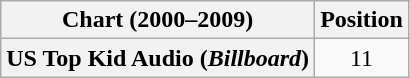<table class="wikitable plainrowheaders" style="text-align:center">
<tr>
<th scope="col">Chart (2000–2009)</th>
<th scope="col">Position</th>
</tr>
<tr>
<th scope="row">US Top Kid Audio (<em>Billboard</em>)</th>
<td>11</td>
</tr>
</table>
